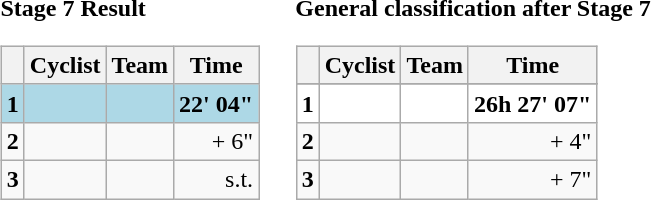<table>
<tr>
<td><strong>Stage 7 Result</strong><br><table class="wikitable">
<tr>
<th></th>
<th>Cyclist</th>
<th>Team</th>
<th>Time</th>
</tr>
<tr style="background:lightblue">
<td><strong>1</strong></td>
<td><strong></strong></td>
<td><strong></strong></td>
<td align=right><strong>22' 04"</strong></td>
</tr>
<tr>
<td><strong>2</strong></td>
<td></td>
<td></td>
<td align=right>+ 6"</td>
</tr>
<tr>
<td><strong>3</strong></td>
<td></td>
<td></td>
<td align=right>s.t.</td>
</tr>
</table>
</td>
<td></td>
<td><strong>General classification after Stage 7</strong><br><table class="wikitable">
<tr>
<th></th>
<th>Cyclist</th>
<th>Team</th>
<th>Time</th>
</tr>
<tr>
</tr>
<tr style="background:white">
<td><strong>1</strong></td>
<td><strong></strong></td>
<td><strong></strong></td>
<td align=right><strong>26h 27' 07"</strong></td>
</tr>
<tr>
<td><strong>2</strong></td>
<td></td>
<td></td>
<td align=right>+ 4"</td>
</tr>
<tr>
<td><strong>3</strong></td>
<td></td>
<td></td>
<td align=right>+ 7"</td>
</tr>
</table>
</td>
</tr>
</table>
